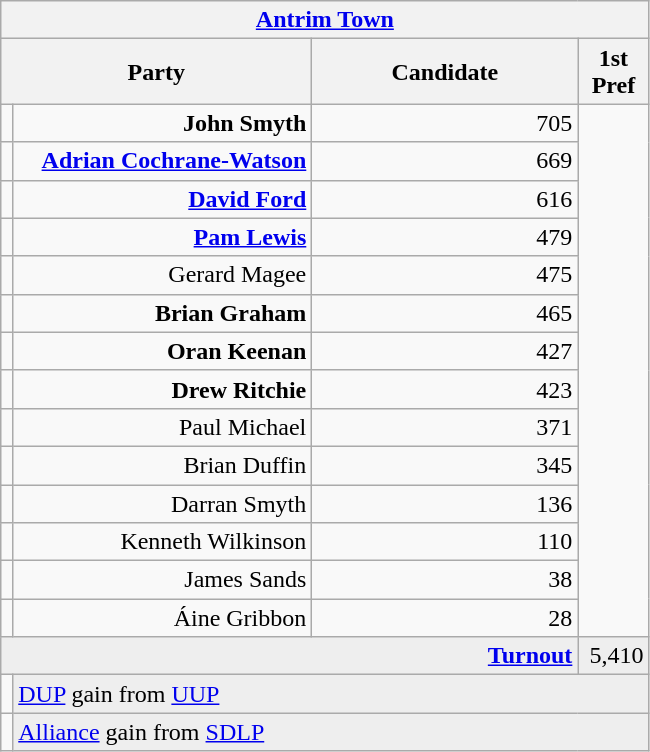<table class="wikitable">
<tr>
<th colspan="4" align="center"><a href='#'>Antrim Town</a></th>
</tr>
<tr>
<th colspan="2" align="center" width=200>Party</th>
<th width=170>Candidate</th>
<th width=40>1st Pref</th>
</tr>
<tr>
<td></td>
<td align="right"><strong>John Smyth</strong></td>
<td align="right">705</td>
</tr>
<tr>
<td></td>
<td align="right"><strong><a href='#'>Adrian Cochrane-Watson</a></strong></td>
<td align="right">669</td>
</tr>
<tr>
<td></td>
<td align="right"><strong><a href='#'>David Ford</a></strong></td>
<td align="right">616</td>
</tr>
<tr>
<td></td>
<td align="right"><strong><a href='#'>Pam Lewis</a></strong></td>
<td align="right">479</td>
</tr>
<tr>
<td></td>
<td align="right">Gerard Magee</td>
<td align="right">475</td>
</tr>
<tr>
<td></td>
<td align="right"><strong>Brian Graham</strong></td>
<td align="right">465</td>
</tr>
<tr>
<td></td>
<td align="right"><strong>Oran Keenan</strong></td>
<td align="right">427</td>
</tr>
<tr>
<td></td>
<td align="right"><strong>Drew Ritchie</strong></td>
<td align="right">423</td>
</tr>
<tr>
<td></td>
<td align="right">Paul Michael</td>
<td align="right">371</td>
</tr>
<tr>
<td></td>
<td align="right">Brian Duffin</td>
<td align="right">345</td>
</tr>
<tr>
<td></td>
<td align="right">Darran Smyth</td>
<td align="right">136</td>
</tr>
<tr>
<td></td>
<td align="right">Kenneth Wilkinson</td>
<td align="right">110</td>
</tr>
<tr>
<td></td>
<td align="right">James Sands</td>
<td align="right">38</td>
</tr>
<tr>
<td></td>
<td align="right">Áine Gribbon</td>
<td align="right">28</td>
</tr>
<tr bgcolor="EEEEEE">
<td colspan=3 align="right"><strong><a href='#'>Turnout</a></strong></td>
<td align="right">5,410</td>
</tr>
<tr>
<td bgcolor=></td>
<td colspan=3 bgcolor="EEEEEE"><a href='#'>DUP</a> gain from <a href='#'>UUP</a></td>
</tr>
<tr>
<td bgcolor=></td>
<td colspan=3 bgcolor="EEEEEE"><a href='#'>Alliance</a> gain from <a href='#'>SDLP</a></td>
</tr>
</table>
